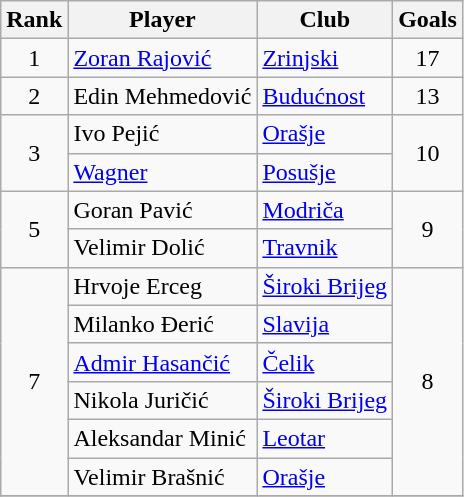<table class="wikitable" style="text-align:center">
<tr>
<th>Rank</th>
<th>Player</th>
<th>Club</th>
<th>Goals</th>
</tr>
<tr>
<td>1</td>
<td align="left"> <a href='#'>Zoran Rajović</a></td>
<td align="left"><a href='#'>Zrinjski</a></td>
<td>17</td>
</tr>
<tr>
<td>2</td>
<td align="left"> Edin Mehmedović</td>
<td align="left"><a href='#'>Budućnost</a></td>
<td>13</td>
</tr>
<tr>
<td rowspan="2">3</td>
<td align="left"> Ivo Pejić</td>
<td align="left"><a href='#'>Orašje</a></td>
<td rowspan="2">10</td>
</tr>
<tr>
<td align="left"> <a href='#'>Wagner</a></td>
<td align="left"><a href='#'>Posušje</a></td>
</tr>
<tr>
<td rowspan="2">5</td>
<td align="left"> Goran Pavić</td>
<td align="left"><a href='#'>Modriča</a></td>
<td rowspan="2">9</td>
</tr>
<tr>
<td align="left"> Velimir Dolić</td>
<td align="left"><a href='#'>Travnik</a></td>
</tr>
<tr>
<td rowspan="6">7</td>
<td align="left"> Hrvoje Erceg</td>
<td align="left"><a href='#'>Široki Brijeg</a></td>
<td rowspan="6">8</td>
</tr>
<tr>
<td align="left"> Milanko Đerić</td>
<td align="left"><a href='#'>Slavija</a></td>
</tr>
<tr>
<td align="left"> <a href='#'>Admir Hasančić</a></td>
<td align="left"><a href='#'>Čelik</a></td>
</tr>
<tr>
<td align="left"> Nikola Juričić</td>
<td align="left"><a href='#'>Široki Brijeg</a></td>
</tr>
<tr>
<td align="left"> Aleksandar Minić</td>
<td align="left"><a href='#'>Leotar</a></td>
</tr>
<tr>
<td align="left"> Velimir Brašnić</td>
<td align="left"><a href='#'>Orašje</a></td>
</tr>
<tr>
</tr>
</table>
